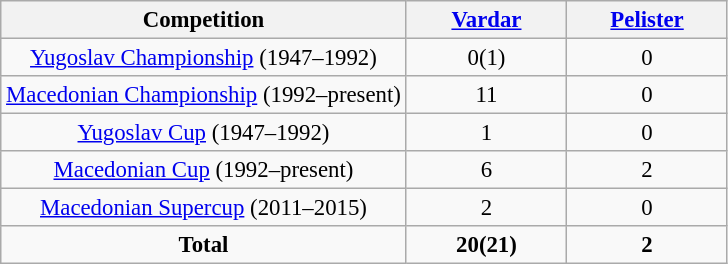<table class="wikitable" style="text-align:center;font-size:95%">
<tr>
<th>Competition</th>
<th width="100"><a href='#'>Vardar</a></th>
<th width="100"><a href='#'>Pelister</a></th>
</tr>
<tr>
<td><a href='#'>Yugoslav Championship</a> (1947–1992)</td>
<td>0(1)</td>
<td>0</td>
</tr>
<tr>
<td><a href='#'>Macedonian Championship</a> (1992–present)</td>
<td>11</td>
<td>0</td>
</tr>
<tr>
<td><a href='#'>Yugoslav Cup</a> (1947–1992)</td>
<td>1</td>
<td>0</td>
</tr>
<tr>
<td><a href='#'>Macedonian Cup</a> (1992–present)</td>
<td>6</td>
<td>2</td>
</tr>
<tr>
<td><a href='#'>Macedonian Supercup</a> (2011–2015)</td>
<td>2</td>
<td>0</td>
</tr>
<tr>
<td><strong>Total</strong></td>
<td><strong>20(21)</strong></td>
<td><strong>2</strong></td>
</tr>
</table>
